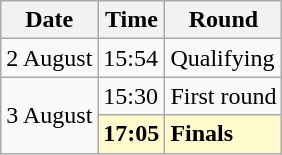<table class="wikitable">
<tr>
<th>Date</th>
<th>Time</th>
<th>Round</th>
</tr>
<tr>
<td>2 August</td>
<td>15:54</td>
<td>Qualifying</td>
</tr>
<tr>
<td rowspan=2>3 August</td>
<td>15:30</td>
<td>First round</td>
</tr>
<tr style="background:lemonchiffon">
<td><strong>17:05</strong></td>
<td><strong>Finals</strong></td>
</tr>
</table>
